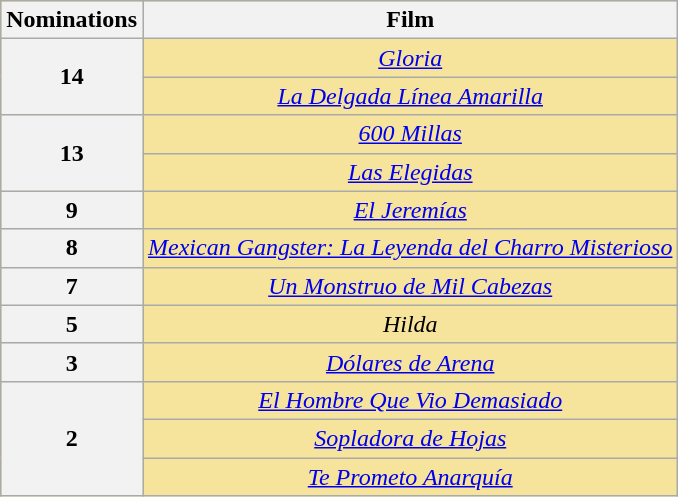<table class="wikitable plainrowheaders" rowspan=2 style="text-align: center; background: #f6e39c">
<tr>
<th scope="col" width="55">Nominations</th>
<th scope="col" align="center">Film</th>
</tr>
<tr>
<th scope=row rowspan=2 style="text-align:center">14</th>
<td><em><a href='#'>Gloria</a></em></td>
</tr>
<tr>
<td><em><a href='#'>La Delgada Línea Amarilla</a></em></td>
</tr>
<tr>
<th scope=row rowspan=2 style="text-align:center">13</th>
<td><em><a href='#'>600 Millas</a></em></td>
</tr>
<tr>
<td><em><a href='#'>Las Elegidas</a></em></td>
</tr>
<tr>
<th scope=row rowspan=1 style="text-align:center">9</th>
<td><em><a href='#'>El Jeremías</a></em></td>
</tr>
<tr>
<th scope=row rowspan=1 style="text-align:center">8</th>
<td><em><a href='#'>Mexican Gangster: La Leyenda del Charro Misterioso</a></em></td>
</tr>
<tr>
<th scope=row rowspan=1 style="text-align:center">7</th>
<td><em><a href='#'>Un Monstruo de Mil Cabezas</a></em></td>
</tr>
<tr>
<th scope=row rowspan=1 style="text-align:center">5</th>
<td><em>Hilda</em></td>
</tr>
<tr>
<th scope=row rowspan=1 style="text-align:center">3</th>
<td><em><a href='#'>Dólares de Arena</a></em></td>
</tr>
<tr>
<th scope=row rowspan=3 style="text-align:center">2</th>
<td><em><a href='#'>El Hombre Que Vio Demasiado</a></em></td>
</tr>
<tr>
<td><em><a href='#'>Sopladora de Hojas</a></em></td>
</tr>
<tr>
<td><em><a href='#'>Te Prometo Anarquía</a></em></td>
</tr>
</table>
